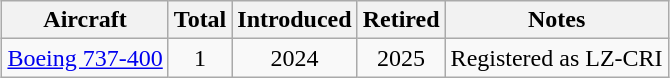<table class="wikitable" style="margin:0.5em auto; text-align:center">
<tr>
<th>Aircraft</th>
<th>Total</th>
<th>Introduced</th>
<th>Retired</th>
<th>Notes</th>
</tr>
<tr>
<td><a href='#'>Boeing 737-400</a></td>
<td>1</td>
<td>2024</td>
<td>2025</td>
<td>Registered as LZ-CRI</td>
</tr>
</table>
